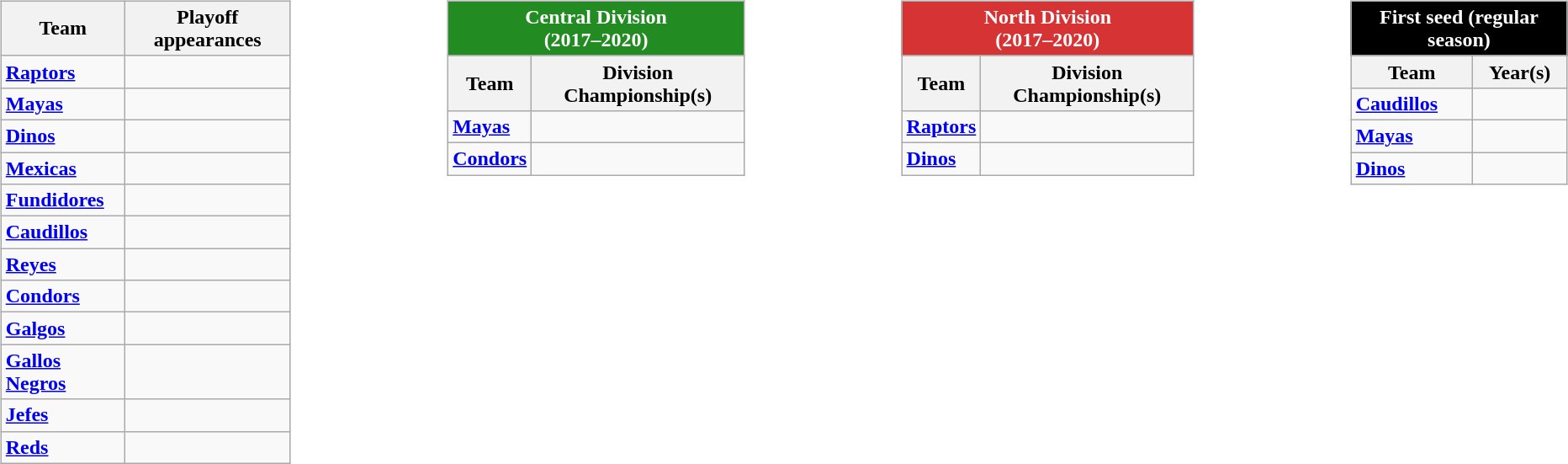<table style="margin:1em auto;">
<tr>
<td style="vertical-align:top"><br><table class="sortable wikitable">
<tr>
<th>Team</th>
<th>Playoff appearances</th>
</tr>
<tr>
<td><strong> <a href='#'>Raptors</a></strong></td>
<td></td>
</tr>
<tr>
<td><strong> <a href='#'>Mayas</a></strong></td>
<td></td>
</tr>
<tr>
<td><strong><a href='#'>Dinos</a></strong></td>
<td></td>
</tr>
<tr>
<td><strong><a href='#'>Mexicas</a></strong></td>
<td></td>
</tr>
<tr>
<td><strong><a href='#'>Fundidores</a></strong></td>
<td></td>
</tr>
<tr>
<td><strong><a href='#'>Caudillos</a></strong></td>
<td></td>
</tr>
<tr>
<td><strong><a href='#'>Reyes</a></strong></td>
<td></td>
</tr>
<tr>
<td><strong><a href='#'>Condors</a></strong></td>
<td></td>
</tr>
<tr>
<td><strong><a href='#'>Galgos</a></strong></td>
<td></td>
</tr>
<tr>
<td><strong><a href='#'>Gallos Negros</a></strong></td>
<td></td>
</tr>
<tr>
<td><strong><a href='#'>Jefes</a></strong></td>
<td></td>
</tr>
<tr>
<td><strong><a href='#'>Reds</a></strong></td>
<td></td>
</tr>
</table>
</td>
<td style="width:100px;"> </td>
<td style="vertical-align:top"><br><table class="sortable wikitable">
<tr>
<th colspan="2" style="background:ForestGreen; color:white">Central Division <br> (2017–2020)</th>
</tr>
<tr>
<th>Team</th>
<th>Division Championship(s)</th>
</tr>
<tr>
<td><strong> <a href='#'>Mayas</a></strong></td>
<td></td>
</tr>
<tr>
<td><strong><a href='#'>Condors</a></strong></td>
<td></td>
</tr>
</table>
</td>
<td style="width:100px;"> </td>
<td style="vertical-align:top"><br><table class="sortable wikitable">
<tr>
<th colspan="2" style="background:#d63334; color:white">North Division <br> (2017–2020)</th>
</tr>
<tr>
<th>Team</th>
<th>Division Championship(s)</th>
</tr>
<tr>
<td><strong><a href='#'>Raptors</a></strong></td>
<td></td>
</tr>
<tr>
<td><strong><a href='#'>Dinos</a></strong></td>
<td></td>
</tr>
</table>
</td>
<td style="width:100px;"> </td>
<td style="vertical-align:top"><br><table class="sortable wikitable">
<tr>
<th colspan="2" style="background:#000000; color:white">First seed (regular season)</th>
</tr>
<tr>
<th>Team</th>
<th>Year(s)</th>
</tr>
<tr>
<td><strong><a href='#'>Caudillos</a></strong></td>
<td></td>
</tr>
<tr>
<td><strong><a href='#'>Mayas</a></strong></td>
<td></td>
</tr>
<tr>
<td><strong><a href='#'>Dinos</a></strong></td>
<td></td>
</tr>
</table>
</td>
</tr>
</table>
